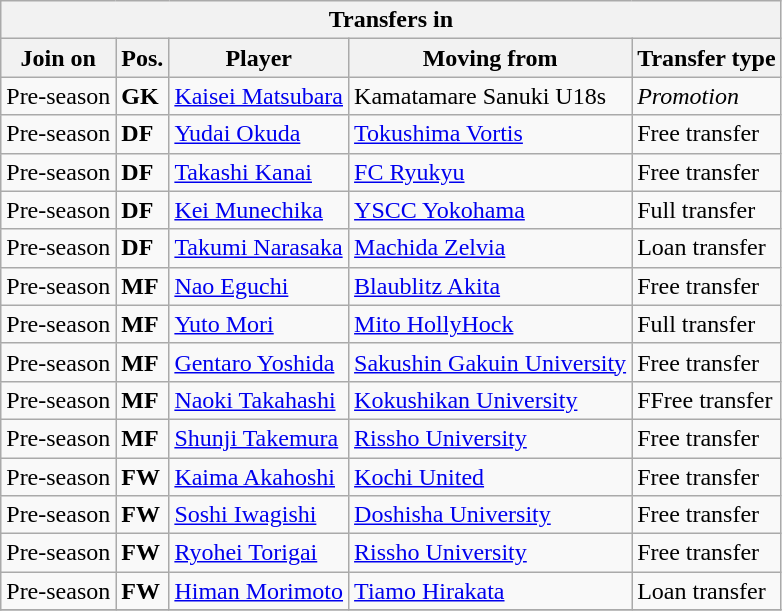<table class="wikitable sortable" style=“text-align:left;>
<tr>
<th colspan="5">Transfers in</th>
</tr>
<tr>
<th>Join on</th>
<th>Pos.</th>
<th>Player</th>
<th>Moving from</th>
<th>Transfer type</th>
</tr>
<tr>
<td>Pre-season</td>
<td><strong>GK</strong></td>
<td> <a href='#'>Kaisei Matsubara</a></td>
<td>Kamatamare Sanuki U18s</td>
<td><em>Promotion</em></td>
</tr>
<tr>
<td>Pre-season</td>
<td><strong>DF</strong></td>
<td> <a href='#'>Yudai Okuda</a></td>
<td> <a href='#'>Tokushima Vortis</a></td>
<td>Free transfer</td>
</tr>
<tr>
<td>Pre-season</td>
<td><strong>DF</strong></td>
<td> <a href='#'>Takashi Kanai</a></td>
<td> <a href='#'>FC Ryukyu</a></td>
<td>Free transfer</td>
</tr>
<tr>
<td>Pre-season</td>
<td><strong>DF</strong></td>
<td> <a href='#'>Kei Munechika</a></td>
<td> <a href='#'>YSCC Yokohama</a></td>
<td>Full transfer</td>
</tr>
<tr>
<td>Pre-season</td>
<td><strong>DF</strong></td>
<td> <a href='#'>Takumi Narasaka</a></td>
<td> <a href='#'>Machida Zelvia</a></td>
<td>Loan transfer</td>
</tr>
<tr>
<td>Pre-season</td>
<td><strong>MF</strong></td>
<td> <a href='#'>Nao Eguchi</a></td>
<td> <a href='#'>Blaublitz Akita</a></td>
<td>Free transfer</td>
</tr>
<tr>
<td>Pre-season</td>
<td><strong>MF</strong></td>
<td> <a href='#'>Yuto Mori</a></td>
<td> <a href='#'>Mito HollyHock</a></td>
<td>Full transfer</td>
</tr>
<tr>
<td>Pre-season</td>
<td><strong>MF</strong></td>
<td> <a href='#'>Gentaro Yoshida</a></td>
<td> <a href='#'>Sakushin Gakuin University</a></td>
<td>Free transfer</td>
</tr>
<tr>
<td>Pre-season</td>
<td><strong>MF</strong></td>
<td> <a href='#'>Naoki Takahashi</a></td>
<td> <a href='#'>Kokushikan University</a></td>
<td>FFree transfer</td>
</tr>
<tr>
<td>Pre-season</td>
<td><strong>MF</strong></td>
<td> <a href='#'>Shunji Takemura</a></td>
<td> <a href='#'>Rissho University</a></td>
<td>Free transfer</td>
</tr>
<tr>
<td>Pre-season</td>
<td><strong>FW</strong></td>
<td> <a href='#'>Kaima Akahoshi</a></td>
<td> <a href='#'>Kochi United</a></td>
<td>Free transfer</td>
</tr>
<tr>
<td>Pre-season</td>
<td><strong>FW</strong></td>
<td> <a href='#'>Soshi Iwagishi</a></td>
<td> <a href='#'>Doshisha University</a></td>
<td>Free transfer</td>
</tr>
<tr>
<td>Pre-season</td>
<td><strong>FW</strong></td>
<td> <a href='#'>Ryohei Torigai</a></td>
<td> <a href='#'>Rissho University</a></td>
<td>Free transfer</td>
</tr>
<tr>
<td>Pre-season</td>
<td><strong>FW</strong></td>
<td> <a href='#'>Himan Morimoto</a></td>
<td> <a href='#'>Tiamo Hirakata</a></td>
<td>Loan transfer</td>
</tr>
<tr>
</tr>
</table>
